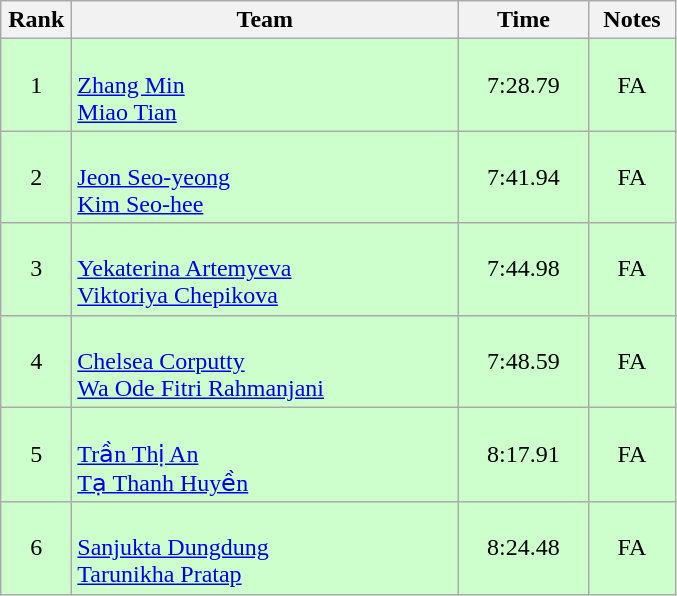<table class=wikitable style="text-align:center">
<tr>
<th width=40>Rank</th>
<th width=250>Team</th>
<th width=80>Time</th>
<th width=50>Notes</th>
</tr>
<tr bgcolor=ccffcc>
<td>1</td>
<td align=left><br><a href='#'>Zhang Min</a><br><a href='#'>Miao Tian</a></td>
<td>7:28.79</td>
<td>FA</td>
</tr>
<tr bgcolor=ccffcc>
<td>2</td>
<td align=left><br><a href='#'>Jeon Seo-yeong</a><br><a href='#'>Kim Seo-hee</a></td>
<td>7:41.94</td>
<td>FA</td>
</tr>
<tr bgcolor=ccffcc>
<td>3</td>
<td align=left><br><a href='#'>Yekaterina Artemyeva</a><br><a href='#'>Viktoriya Chepikova</a></td>
<td>7:44.98</td>
<td>FA</td>
</tr>
<tr bgcolor=ccffcc>
<td>4</td>
<td align=left><br><a href='#'>Chelsea Corputty</a><br><a href='#'>Wa Ode Fitri Rahmanjani</a></td>
<td>7:48.59</td>
<td>FA</td>
</tr>
<tr bgcolor=ccffcc>
<td>5</td>
<td align=left><br><a href='#'>Trần Thị An</a><br><a href='#'>Tạ Thanh Huyền</a></td>
<td>8:17.91</td>
<td>FA</td>
</tr>
<tr bgcolor=ccffcc>
<td>6</td>
<td align=left><br><a href='#'>Sanjukta Dungdung</a><br><a href='#'>Tarunikha Pratap</a></td>
<td>8:24.48</td>
<td>FA</td>
</tr>
</table>
